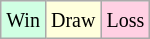<table class="wikitable">
<tr>
<td style="background:#d0ffe3;"><small>Win</small></td>
<td style="background:#ffffdd;"><small>Draw</small></td>
<td style="background:#ffd0e3;"><small>Loss</small></td>
</tr>
</table>
